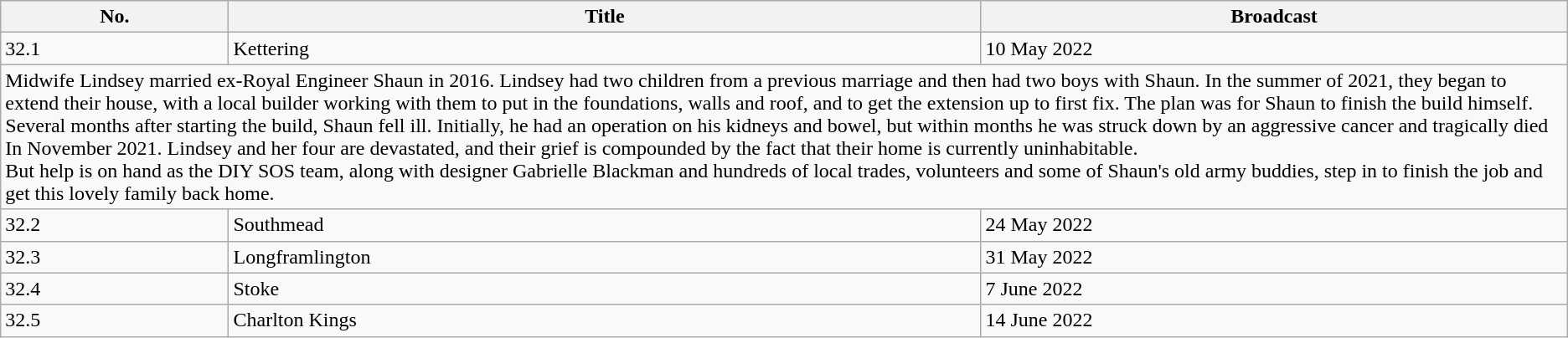<table class="wikitable">
<tr>
<th>No.</th>
<th>Title</th>
<th>Broadcast</th>
</tr>
<tr>
<td>32.1</td>
<td>Kettering</td>
<td>10 May 2022</td>
</tr>
<tr>
<td colspan="3">Midwife Lindsey married ex-Royal Engineer Shaun in 2016. Lindsey had two children from a previous marriage and then had two boys with Shaun. In the summer of 2021, they began to extend their house, with a local builder working with them to put in the foundations, walls and roof, and to get the extension up to first fix. The plan was for Shaun to finish the build himself.<br>Several months after starting the build, Shaun fell ill. Initially, he had an operation on his kidneys and bowel, but within months he was struck down by an aggressive cancer and tragically died In November 2021. Lindsey and her four are devastated, and their grief is compounded by the fact that their home is currently uninhabitable.<br>But help is on hand as the DIY SOS team, along with designer Gabrielle Blackman and hundreds of local trades, volunteers and some of Shaun's old army buddies, step in to finish the job and get this lovely family back home.</td>
</tr>
<tr>
<td>32.2</td>
<td>Southmead</td>
<td>24 May 2022</td>
</tr>
<tr>
<td>32.3</td>
<td>Longframlington</td>
<td>31 May 2022</td>
</tr>
<tr>
<td>32.4</td>
<td>Stoke</td>
<td>7 June 2022</td>
</tr>
<tr>
<td>32.5</td>
<td>Charlton Kings</td>
<td>14 June 2022</td>
</tr>
</table>
